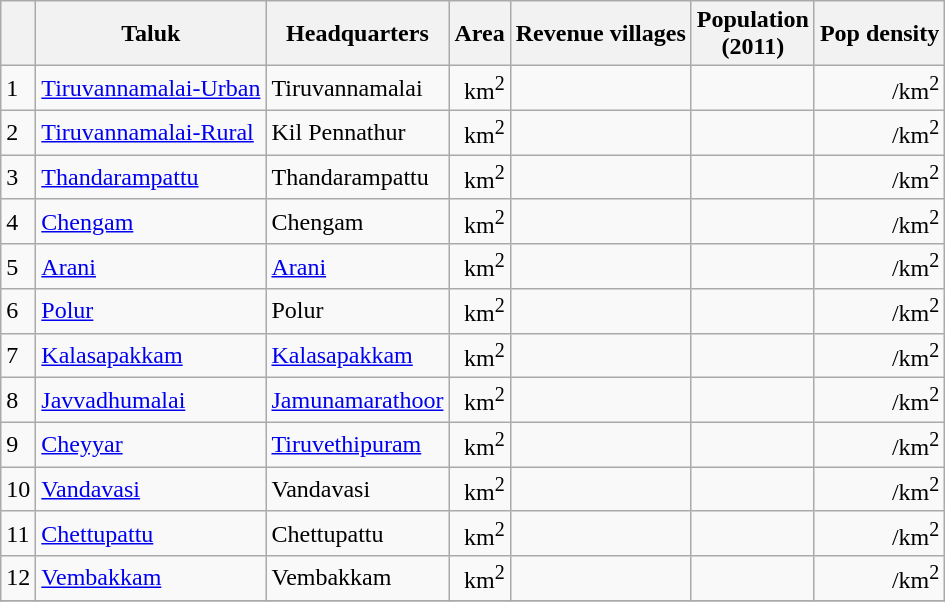<table class="wikitable sortable">
<tr>
<th></th>
<th>Taluk</th>
<th>Headquarters</th>
<th>Area</th>
<th>Revenue villages</th>
<th>Population<br>(2011)</th>
<th>Pop density<br></th>
</tr>
<tr>
<td align="centre">1</td>
<td><a href='#'>Tiruvannamalai-Urban</a></td>
<td>Tiruvannamalai</td>
<td align="right"> km<sup>2</sup></td>
<td align="right"></td>
<td align="right"></td>
<td align="right"> /km<sup>2</sup></td>
</tr>
<tr>
<td align="centre">2</td>
<td><a href='#'>Tiruvannamalai-Rural</a></td>
<td>Kil Pennathur</td>
<td align="right"> km<sup>2</sup></td>
<td align="right"></td>
<td align="right"></td>
<td align="right"> /km<sup>2</sup></td>
</tr>
<tr>
<td align="centre">3</td>
<td><a href='#'>Thandarampattu</a></td>
<td>Thandarampattu</td>
<td align="right"> km<sup>2</sup></td>
<td align="right"></td>
<td align="right"></td>
<td align="right"> /km<sup>2</sup></td>
</tr>
<tr>
<td align="centre">4</td>
<td><a href='#'>Chengam</a></td>
<td>Chengam</td>
<td align="right"> km<sup>2</sup></td>
<td align="right"></td>
<td align="right"></td>
<td align="right"> /km<sup>2</sup></td>
</tr>
<tr>
<td align="centre">5</td>
<td><a href='#'>Arani</a></td>
<td><a href='#'>Arani</a></td>
<td align="right"> km<sup>2</sup></td>
<td align="right"></td>
<td align="right"></td>
<td align="right"> /km<sup>2</sup></td>
</tr>
<tr>
<td align="centre">6</td>
<td><a href='#'>Polur</a></td>
<td>Polur</td>
<td align="right"> km<sup>2</sup></td>
<td align="right"></td>
<td align="right"></td>
<td align="right"> /km<sup>2</sup></td>
</tr>
<tr>
<td align="centre">7</td>
<td><a href='#'>Kalasapakkam</a></td>
<td><a href='#'>Kalasapakkam</a></td>
<td align="right"> km<sup>2</sup></td>
<td align="right"></td>
<td align="right"></td>
<td align="right"> /km<sup>2</sup></td>
</tr>
<tr>
<td align="centre">8</td>
<td><a href='#'>Javvadhumalai</a></td>
<td><a href='#'>Jamunamarathoor</a></td>
<td align="right"> km<sup>2</sup></td>
<td align="right"></td>
<td align="right"></td>
<td align="right"> /km<sup>2</sup></td>
</tr>
<tr>
<td align="centre">9</td>
<td><a href='#'>Cheyyar</a></td>
<td><a href='#'>Tiruvethipuram</a></td>
<td align="right"> km<sup>2</sup></td>
<td align="right"></td>
<td align="right"></td>
<td align="right"> /km<sup>2</sup></td>
</tr>
<tr>
<td align="centre">10</td>
<td><a href='#'>Vandavasi</a></td>
<td>Vandavasi</td>
<td align="right"> km<sup>2</sup></td>
<td align="right"></td>
<td align="right"></td>
<td align="right"> /km<sup>2</sup></td>
</tr>
<tr>
<td align="centre">11</td>
<td><a href='#'>Chettupattu</a></td>
<td>Chettupattu</td>
<td align="right"> km<sup>2</sup></td>
<td align="right"></td>
<td align="right"></td>
<td align="right"> /km<sup>2</sup></td>
</tr>
<tr>
<td align="centre">12</td>
<td><a href='#'>Vembakkam</a></td>
<td>Vembakkam</td>
<td align="right"> km<sup>2</sup></td>
<td align="right"></td>
<td align="right"></td>
<td align="right"> /km<sup>2</sup></td>
</tr>
<tr>
</tr>
</table>
